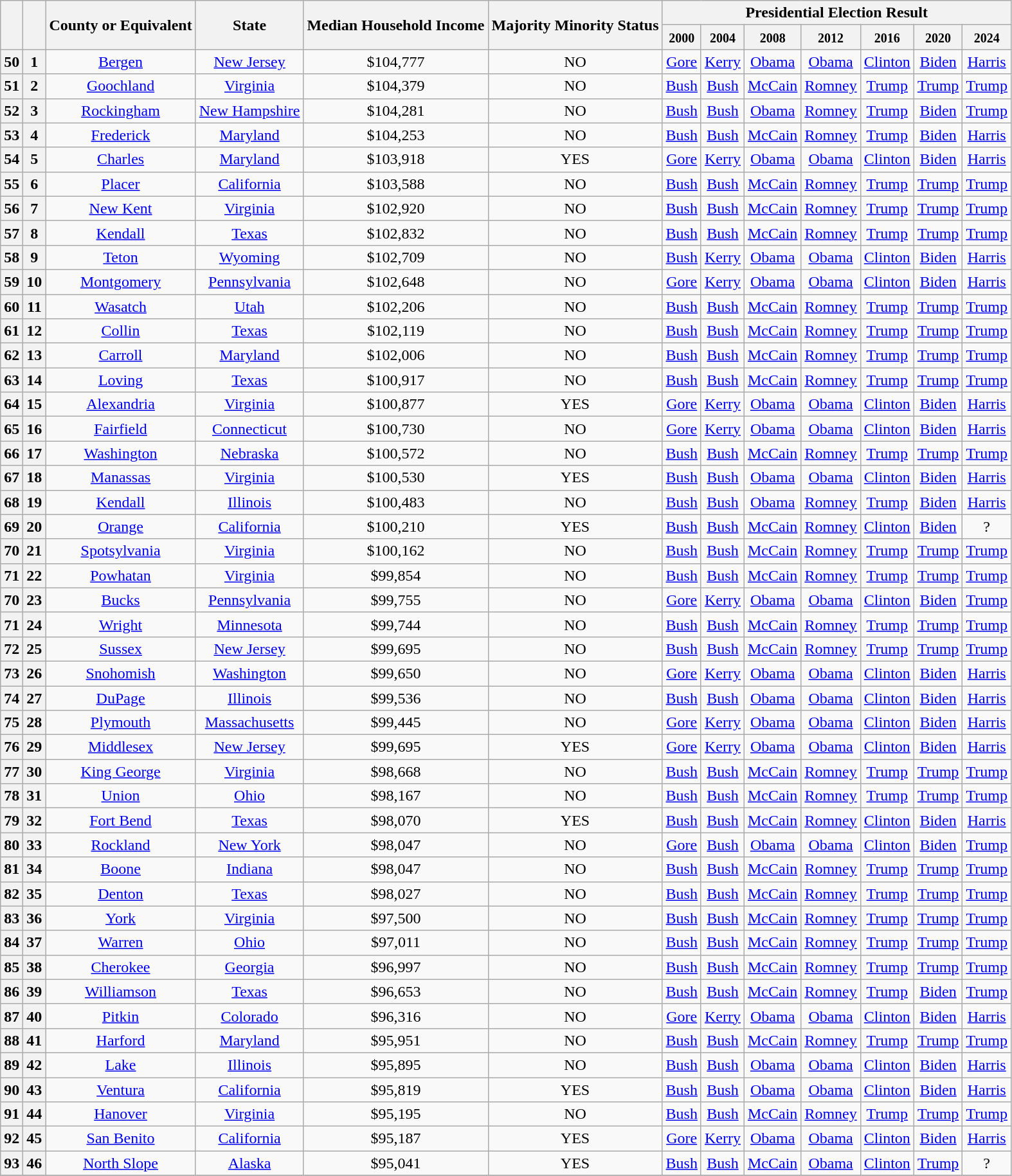<table class="wikitable" style="text-align:center;">
<tr>
<th scope="col" rowspan="2"></th>
<th scope="col" rowspan="2"></th>
<th scope="col" rowspan="2">County or Equivalent</th>
<th scope="col" rowspan="2">State</th>
<th scope="col" rowspan="2">Median Household Income</th>
<th scope="col" rowspan="2">Majority Minority Status</th>
<th scope="col" colspan="7">Presidential Election Result</th>
</tr>
<tr>
<th scope="col"><small>2000</small></th>
<th scope="col"><small>2004</small></th>
<th scope="col"><small>2008</small></th>
<th scope="col"><small>2012</small></th>
<th scope="col"><small>2016</small></th>
<th scope="col"><small>2020</small></th>
<th scope="col"><small>2024</small></th>
</tr>
<tr>
<th scope="row">50</th>
<th scope="row">1</th>
<td><a href='#'>Bergen</a></td>
<td> <a href='#'>New Jersey</a></td>
<td>$104,777</td>
<td>NO</td>
<td><a href='#'>Gore</a></td>
<td><a href='#'>Kerry</a></td>
<td><a href='#'>Obama</a></td>
<td><a href='#'>Obama</a></td>
<td><a href='#'>Clinton</a></td>
<td><a href='#'>Biden</a></td>
<td><a href='#'>Harris</a></td>
</tr>
<tr>
<th scope="row">51</th>
<th scope="row">2</th>
<td><a href='#'>Goochland</a></td>
<td> <a href='#'>Virginia</a></td>
<td>$104,379</td>
<td>NO</td>
<td><a href='#'>Bush</a></td>
<td><a href='#'>Bush</a></td>
<td><a href='#'>McCain</a></td>
<td><a href='#'>Romney</a></td>
<td><a href='#'>Trump</a></td>
<td><a href='#'>Trump</a></td>
<td><a href='#'>Trump</a></td>
</tr>
<tr>
<th scope="row">52</th>
<th scope="row">3</th>
<td><a href='#'>Rockingham</a></td>
<td> <a href='#'>New Hampshire</a></td>
<td>$104,281</td>
<td>NO</td>
<td><a href='#'>Bush</a></td>
<td><a href='#'>Bush</a></td>
<td><a href='#'>Obama</a></td>
<td><a href='#'>Romney</a></td>
<td><a href='#'>Trump</a></td>
<td><a href='#'>Biden</a></td>
<td><a href='#'>Trump</a></td>
</tr>
<tr>
<th scope="row">53</th>
<th scope="row">4</th>
<td><a href='#'>Frederick</a></td>
<td> <a href='#'>Maryland</a></td>
<td>$104,253</td>
<td>NO</td>
<td><a href='#'>Bush</a></td>
<td><a href='#'>Bush</a></td>
<td><a href='#'>McCain</a></td>
<td><a href='#'>Romney</a></td>
<td><a href='#'>Trump</a></td>
<td><a href='#'>Biden</a></td>
<td><a href='#'>Harris</a></td>
</tr>
<tr>
<th scope="row">54</th>
<th scope="row">5</th>
<td><a href='#'>Charles</a></td>
<td> <a href='#'>Maryland</a></td>
<td>$103,918</td>
<td>YES</td>
<td><a href='#'>Gore</a></td>
<td><a href='#'>Kerry</a></td>
<td><a href='#'>Obama</a></td>
<td><a href='#'>Obama</a></td>
<td><a href='#'>Clinton</a></td>
<td><a href='#'>Biden</a></td>
<td><a href='#'>Harris</a></td>
</tr>
<tr>
<th scope="row">55</th>
<th scope="row">6</th>
<td><a href='#'>Placer</a></td>
<td> <a href='#'>California</a></td>
<td>$103,588</td>
<td>NO</td>
<td><a href='#'>Bush</a></td>
<td><a href='#'>Bush</a></td>
<td><a href='#'>McCain</a></td>
<td><a href='#'>Romney</a></td>
<td><a href='#'>Trump</a></td>
<td><a href='#'>Trump</a></td>
<td><a href='#'>Trump</a></td>
</tr>
<tr>
<th scope="row">56</th>
<th scope="row">7</th>
<td><a href='#'>New Kent</a></td>
<td> <a href='#'>Virginia</a></td>
<td>$102,920</td>
<td>NO</td>
<td><a href='#'>Bush</a></td>
<td><a href='#'>Bush</a></td>
<td><a href='#'>McCain</a></td>
<td><a href='#'>Romney</a></td>
<td><a href='#'>Trump</a></td>
<td><a href='#'>Trump</a></td>
<td><a href='#'>Trump</a></td>
</tr>
<tr>
<th scope="row">57</th>
<th scope="row">8</th>
<td><a href='#'>Kendall</a></td>
<td> <a href='#'>Texas</a></td>
<td>$102,832</td>
<td>NO</td>
<td><a href='#'>Bush</a></td>
<td><a href='#'>Bush</a></td>
<td><a href='#'>McCain</a></td>
<td><a href='#'>Romney</a></td>
<td><a href='#'>Trump</a></td>
<td><a href='#'>Trump</a></td>
<td><a href='#'>Trump</a></td>
</tr>
<tr>
<th scope="row">58</th>
<th scope="row">9</th>
<td><a href='#'>Teton</a></td>
<td> <a href='#'>Wyoming</a></td>
<td>$102,709</td>
<td>NO</td>
<td><a href='#'>Bush</a></td>
<td><a href='#'>Kerry</a></td>
<td><a href='#'>Obama</a></td>
<td><a href='#'>Obama</a></td>
<td><a href='#'>Clinton</a></td>
<td><a href='#'>Biden</a></td>
<td><a href='#'>Harris</a></td>
</tr>
<tr>
<th scope="row">59</th>
<th scope="row">10</th>
<td><a href='#'>Montgomery</a></td>
<td> <a href='#'>Pennsylvania</a></td>
<td>$102,648</td>
<td>NO</td>
<td><a href='#'>Gore</a></td>
<td><a href='#'>Kerry</a></td>
<td><a href='#'>Obama</a></td>
<td><a href='#'>Obama</a></td>
<td><a href='#'>Clinton</a></td>
<td><a href='#'>Biden</a></td>
<td><a href='#'>Harris</a></td>
</tr>
<tr>
<th scope="row">60</th>
<th scope="row">11</th>
<td><a href='#'>Wasatch</a></td>
<td> <a href='#'>Utah</a></td>
<td>$102,206</td>
<td>NO</td>
<td><a href='#'>Bush</a></td>
<td><a href='#'>Bush</a></td>
<td><a href='#'>McCain</a></td>
<td><a href='#'>Romney</a></td>
<td><a href='#'>Trump</a></td>
<td><a href='#'>Trump</a></td>
<td><a href='#'>Trump</a></td>
</tr>
<tr>
<th scope="row">61</th>
<th scope="row">12</th>
<td><a href='#'>Collin</a></td>
<td> <a href='#'>Texas</a></td>
<td>$102,119</td>
<td>NO</td>
<td><a href='#'>Bush</a></td>
<td><a href='#'>Bush</a></td>
<td><a href='#'>McCain</a></td>
<td><a href='#'>Romney</a></td>
<td><a href='#'>Trump</a></td>
<td><a href='#'>Trump</a></td>
<td><a href='#'>Trump</a></td>
</tr>
<tr>
<th scope="row">62</th>
<th scope="row">13</th>
<td><a href='#'>Carroll</a></td>
<td> <a href='#'>Maryland</a></td>
<td>$102,006</td>
<td>NO</td>
<td><a href='#'>Bush</a></td>
<td><a href='#'>Bush</a></td>
<td><a href='#'>McCain</a></td>
<td><a href='#'>Romney</a></td>
<td><a href='#'>Trump</a></td>
<td><a href='#'>Trump</a></td>
<td><a href='#'>Trump</a></td>
</tr>
<tr>
<th scope="row">63</th>
<th scope="row">14</th>
<td><a href='#'>Loving</a></td>
<td> <a href='#'>Texas</a></td>
<td>$100,917</td>
<td>NO</td>
<td><a href='#'>Bush</a></td>
<td><a href='#'>Bush</a></td>
<td><a href='#'>McCain</a></td>
<td><a href='#'>Romney</a></td>
<td><a href='#'>Trump</a></td>
<td><a href='#'>Trump</a></td>
<td><a href='#'>Trump</a></td>
</tr>
<tr>
<th scope="row">64</th>
<th scope="row">15</th>
<td><a href='#'>Alexandria</a></td>
<td> <a href='#'>Virginia</a></td>
<td>$100,877</td>
<td>YES</td>
<td><a href='#'>Gore</a></td>
<td><a href='#'>Kerry</a></td>
<td><a href='#'>Obama</a></td>
<td><a href='#'>Obama</a></td>
<td><a href='#'>Clinton</a></td>
<td><a href='#'>Biden</a></td>
<td><a href='#'>Harris</a></td>
</tr>
<tr>
<th scope="row">65</th>
<th scope="row">16</th>
<td><a href='#'>Fairfield</a></td>
<td> <a href='#'>Connecticut</a></td>
<td>$100,730</td>
<td>NO</td>
<td><a href='#'>Gore</a></td>
<td><a href='#'>Kerry</a></td>
<td><a href='#'>Obama</a></td>
<td><a href='#'>Obama</a></td>
<td><a href='#'>Clinton</a></td>
<td><a href='#'>Biden</a></td>
<td><a href='#'>Harris</a></td>
</tr>
<tr>
<th scope="row">66</th>
<th scope="row">17</th>
<td><a href='#'>Washington</a></td>
<td> <a href='#'>Nebraska</a></td>
<td>$100,572</td>
<td>NO</td>
<td><a href='#'>Bush</a></td>
<td><a href='#'>Bush</a></td>
<td><a href='#'>McCain</a></td>
<td><a href='#'>Romney</a></td>
<td><a href='#'>Trump</a></td>
<td><a href='#'>Trump</a></td>
<td><a href='#'>Trump</a></td>
</tr>
<tr>
<th scope="row">67</th>
<th scope="row">18</th>
<td><a href='#'>Manassas</a></td>
<td> <a href='#'>Virginia</a></td>
<td>$100,530</td>
<td>YES</td>
<td><a href='#'>Bush</a></td>
<td><a href='#'>Bush</a></td>
<td><a href='#'>Obama</a></td>
<td><a href='#'>Obama</a></td>
<td><a href='#'>Clinton</a></td>
<td><a href='#'>Biden</a></td>
<td><a href='#'>Harris</a></td>
</tr>
<tr>
<th scope="row">68</th>
<th scope="row">19</th>
<td><a href='#'>Kendall</a></td>
<td> <a href='#'>Illinois</a></td>
<td>$100,483</td>
<td>NO</td>
<td><a href='#'>Bush</a></td>
<td><a href='#'>Bush</a></td>
<td><a href='#'>Obama</a></td>
<td><a href='#'>Romney</a></td>
<td><a href='#'>Trump</a></td>
<td><a href='#'>Biden</a></td>
<td><a href='#'>Harris</a></td>
</tr>
<tr>
<th scope="row">69</th>
<th scope="row">20</th>
<td><a href='#'>Orange</a></td>
<td> <a href='#'>California</a></td>
<td>$100,210</td>
<td>YES</td>
<td><a href='#'>Bush</a></td>
<td><a href='#'>Bush</a></td>
<td><a href='#'>McCain</a></td>
<td><a href='#'>Romney</a></td>
<td><a href='#'>Clinton</a></td>
<td><a href='#'>Biden</a></td>
<td>?</td>
</tr>
<tr>
<th scope="row">70</th>
<th scope="row">21</th>
<td><a href='#'>Spotsylvania</a></td>
<td> <a href='#'>Virginia</a></td>
<td>$100,162</td>
<td>NO</td>
<td><a href='#'>Bush</a></td>
<td><a href='#'>Bush</a></td>
<td><a href='#'>McCain</a></td>
<td><a href='#'>Romney</a></td>
<td><a href='#'>Trump</a></td>
<td><a href='#'>Trump</a></td>
<td><a href='#'>Trump</a></td>
</tr>
<tr>
<th scope="row">71</th>
<th scope="row">22</th>
<td><a href='#'>Powhatan</a></td>
<td> <a href='#'>Virginia</a></td>
<td>$99,854</td>
<td>NO</td>
<td><a href='#'>Bush</a></td>
<td><a href='#'>Bush</a></td>
<td><a href='#'>McCain</a></td>
<td><a href='#'>Romney</a></td>
<td><a href='#'>Trump</a></td>
<td><a href='#'>Trump</a></td>
<td><a href='#'>Trump</a></td>
</tr>
<tr>
<th scope="row">70</th>
<th scope="row">23</th>
<td><a href='#'>Bucks</a></td>
<td> <a href='#'>Pennsylvania</a></td>
<td>$99,755</td>
<td>NO</td>
<td><a href='#'>Gore</a></td>
<td><a href='#'>Kerry</a></td>
<td><a href='#'>Obama</a></td>
<td><a href='#'>Obama</a></td>
<td><a href='#'>Clinton</a></td>
<td><a href='#'>Biden</a></td>
<td><a href='#'>Trump</a></td>
</tr>
<tr>
<th scope="row">71</th>
<th scope="row">24</th>
<td><a href='#'>Wright</a></td>
<td> <a href='#'>Minnesota</a></td>
<td>$99,744</td>
<td>NO</td>
<td><a href='#'>Bush</a></td>
<td><a href='#'>Bush</a></td>
<td><a href='#'>McCain</a></td>
<td><a href='#'>Romney</a></td>
<td><a href='#'>Trump</a></td>
<td><a href='#'>Trump</a></td>
<td><a href='#'>Trump</a></td>
</tr>
<tr>
<th scope="row">72</th>
<th scope="row">25</th>
<td><a href='#'>Sussex</a></td>
<td> <a href='#'>New Jersey</a></td>
<td>$99,695</td>
<td>NO</td>
<td><a href='#'>Bush</a></td>
<td><a href='#'>Bush</a></td>
<td><a href='#'>McCain</a></td>
<td><a href='#'>Romney</a></td>
<td><a href='#'>Trump</a></td>
<td><a href='#'>Trump</a></td>
<td><a href='#'>Trump</a></td>
</tr>
<tr>
<th scope="row">73</th>
<th scope="row">26</th>
<td><a href='#'>Snohomish</a></td>
<td> <a href='#'>Washington</a></td>
<td>$99,650</td>
<td>NO</td>
<td><a href='#'>Gore</a></td>
<td><a href='#'>Kerry</a></td>
<td><a href='#'>Obama</a></td>
<td><a href='#'>Obama</a></td>
<td><a href='#'>Clinton</a></td>
<td><a href='#'>Biden</a></td>
<td><a href='#'>Harris</a></td>
</tr>
<tr>
<th scope="row">74</th>
<th scope="row">27</th>
<td><a href='#'>DuPage</a></td>
<td> <a href='#'>Illinois</a></td>
<td>$99,536</td>
<td>NO</td>
<td><a href='#'>Bush</a></td>
<td><a href='#'>Bush</a></td>
<td><a href='#'>Obama</a></td>
<td><a href='#'>Obama</a></td>
<td><a href='#'>Clinton</a></td>
<td><a href='#'>Biden</a></td>
<td><a href='#'>Harris</a></td>
</tr>
<tr>
<th scope="row">75</th>
<th scope="row">28</th>
<td><a href='#'>Plymouth</a></td>
<td> <a href='#'>Massachusetts</a></td>
<td>$99,445</td>
<td>NO</td>
<td><a href='#'>Gore</a></td>
<td><a href='#'>Kerry</a></td>
<td><a href='#'>Obama</a></td>
<td><a href='#'>Obama</a></td>
<td><a href='#'>Clinton</a></td>
<td><a href='#'>Biden</a></td>
<td><a href='#'>Harris</a></td>
</tr>
<tr>
<th scope="row">76</th>
<th scope="row">29</th>
<td><a href='#'>Middlesex</a></td>
<td> <a href='#'>New Jersey</a></td>
<td>$99,695</td>
<td>YES</td>
<td><a href='#'>Gore</a></td>
<td><a href='#'>Kerry</a></td>
<td><a href='#'>Obama</a></td>
<td><a href='#'>Obama</a></td>
<td><a href='#'>Clinton</a></td>
<td><a href='#'>Biden</a></td>
<td><a href='#'>Harris</a></td>
</tr>
<tr>
<th scope="row">77</th>
<th scope="row">30</th>
<td><a href='#'>King George</a></td>
<td> <a href='#'>Virginia</a></td>
<td>$98,668</td>
<td>NO</td>
<td><a href='#'>Bush</a></td>
<td><a href='#'>Bush</a></td>
<td><a href='#'>McCain</a></td>
<td><a href='#'>Romney</a></td>
<td><a href='#'>Trump</a></td>
<td><a href='#'>Trump</a></td>
<td><a href='#'>Trump</a></td>
</tr>
<tr>
<th scope="row">78</th>
<th scope="row">31</th>
<td><a href='#'>Union</a></td>
<td> <a href='#'>Ohio</a></td>
<td>$98,167</td>
<td>NO</td>
<td><a href='#'>Bush</a></td>
<td><a href='#'>Bush</a></td>
<td><a href='#'>McCain</a></td>
<td><a href='#'>Romney</a></td>
<td><a href='#'>Trump</a></td>
<td><a href='#'>Trump</a></td>
<td><a href='#'>Trump</a></td>
</tr>
<tr>
<th scope="row">79</th>
<th scope="row">32</th>
<td><a href='#'>Fort Bend</a></td>
<td> <a href='#'>Texas</a></td>
<td>$98,070</td>
<td>YES</td>
<td><a href='#'>Bush</a></td>
<td><a href='#'>Bush</a></td>
<td><a href='#'>McCain</a></td>
<td><a href='#'>Romney</a></td>
<td><a href='#'>Clinton</a></td>
<td><a href='#'>Biden</a></td>
<td><a href='#'>Harris</a></td>
</tr>
<tr>
<th scope="row">80</th>
<th scope="row">33</th>
<td><a href='#'>Rockland</a></td>
<td> <a href='#'>New York</a></td>
<td>$98,047</td>
<td>NO</td>
<td><a href='#'>Gore</a></td>
<td><a href='#'>Bush</a></td>
<td><a href='#'>Obama</a></td>
<td><a href='#'>Obama</a></td>
<td><a href='#'>Clinton</a></td>
<td><a href='#'>Biden</a></td>
<td><a href='#'>Trump</a></td>
</tr>
<tr>
<th scope="row">81</th>
<th scope="row">34</th>
<td><a href='#'>Boone</a></td>
<td> <a href='#'>Indiana</a></td>
<td>$98,047</td>
<td>NO</td>
<td><a href='#'>Bush</a></td>
<td><a href='#'>Bush</a></td>
<td><a href='#'>McCain</a></td>
<td><a href='#'>Romney</a></td>
<td><a href='#'>Trump</a></td>
<td><a href='#'>Trump</a></td>
<td><a href='#'>Trump</a></td>
</tr>
<tr>
<th scope="row">82</th>
<th scope="row">35</th>
<td><a href='#'>Denton</a></td>
<td> <a href='#'>Texas</a></td>
<td>$98,027</td>
<td>NO</td>
<td><a href='#'>Bush</a></td>
<td><a href='#'>Bush</a></td>
<td><a href='#'>McCain</a></td>
<td><a href='#'>Romney</a></td>
<td><a href='#'>Trump</a></td>
<td><a href='#'>Trump</a></td>
<td><a href='#'>Trump</a></td>
</tr>
<tr>
<th scope="row">83</th>
<th scope="row">36</th>
<td><a href='#'>York</a></td>
<td> <a href='#'>Virginia</a></td>
<td>$97,500</td>
<td>NO</td>
<td><a href='#'>Bush</a></td>
<td><a href='#'>Bush</a></td>
<td><a href='#'>McCain</a></td>
<td><a href='#'>Romney</a></td>
<td><a href='#'>Trump</a></td>
<td><a href='#'>Trump</a></td>
<td><a href='#'>Trump</a></td>
</tr>
<tr>
<th scope="row">84</th>
<th scope="row">37</th>
<td><a href='#'>Warren</a></td>
<td> <a href='#'>Ohio</a></td>
<td>$97,011</td>
<td>NO</td>
<td><a href='#'>Bush</a></td>
<td><a href='#'>Bush</a></td>
<td><a href='#'>McCain</a></td>
<td><a href='#'>Romney</a></td>
<td><a href='#'>Trump</a></td>
<td><a href='#'>Trump</a></td>
<td><a href='#'>Trump</a></td>
</tr>
<tr>
<th scope="row">85</th>
<th scope="row">38</th>
<td><a href='#'>Cherokee</a></td>
<td> <a href='#'>Georgia</a></td>
<td>$96,997</td>
<td>NO</td>
<td><a href='#'>Bush</a></td>
<td><a href='#'>Bush</a></td>
<td><a href='#'>McCain</a></td>
<td><a href='#'>Romney</a></td>
<td><a href='#'>Trump</a></td>
<td><a href='#'>Trump</a></td>
<td><a href='#'>Trump</a></td>
</tr>
<tr>
<th scope="row">86</th>
<th scope="row">39</th>
<td><a href='#'>Williamson</a></td>
<td> <a href='#'>Texas</a></td>
<td>$96,653</td>
<td>NO</td>
<td><a href='#'>Bush</a></td>
<td><a href='#'>Bush</a></td>
<td><a href='#'>McCain</a></td>
<td><a href='#'>Romney</a></td>
<td><a href='#'>Trump</a></td>
<td><a href='#'>Biden</a></td>
<td><a href='#'>Trump</a></td>
</tr>
<tr>
<th scope="row">87</th>
<th scope="row">40</th>
<td><a href='#'>Pitkin</a></td>
<td> <a href='#'>Colorado</a></td>
<td>$96,316</td>
<td>NO</td>
<td><a href='#'>Gore</a></td>
<td><a href='#'>Kerry</a></td>
<td><a href='#'>Obama</a></td>
<td><a href='#'>Obama</a></td>
<td><a href='#'>Clinton</a></td>
<td><a href='#'>Biden</a></td>
<td><a href='#'>Harris</a></td>
</tr>
<tr>
<th scope="row">88</th>
<th scope="row">41</th>
<td><a href='#'>Harford</a></td>
<td> <a href='#'>Maryland</a></td>
<td>$95,951</td>
<td>NO</td>
<td><a href='#'>Bush</a></td>
<td><a href='#'>Bush</a></td>
<td><a href='#'>McCain</a></td>
<td><a href='#'>Romney</a></td>
<td><a href='#'>Trump</a></td>
<td><a href='#'>Trump</a></td>
<td><a href='#'>Trump</a></td>
</tr>
<tr>
<th scope="row">89</th>
<th scope="row">42</th>
<td><a href='#'>Lake</a></td>
<td> <a href='#'>Illinois</a></td>
<td>$95,895</td>
<td>NO</td>
<td><a href='#'>Bush</a></td>
<td><a href='#'>Bush</a></td>
<td><a href='#'>Obama</a></td>
<td><a href='#'>Obama</a></td>
<td><a href='#'>Clinton</a></td>
<td><a href='#'>Biden</a></td>
<td><a href='#'>Harris</a></td>
</tr>
<tr>
<th scope="row">90</th>
<th scope="row">43</th>
<td><a href='#'>Ventura</a></td>
<td> <a href='#'>California</a></td>
<td>$95,819</td>
<td>YES</td>
<td><a href='#'>Bush</a></td>
<td><a href='#'>Bush</a></td>
<td><a href='#'>Obama</a></td>
<td><a href='#'>Obama</a></td>
<td><a href='#'>Clinton</a></td>
<td><a href='#'>Biden</a></td>
<td><a href='#'>Harris</a></td>
</tr>
<tr>
<th scope="row">91</th>
<th scope="row">44</th>
<td><a href='#'>Hanover</a></td>
<td> <a href='#'>Virginia</a></td>
<td>$95,195</td>
<td>NO</td>
<td><a href='#'>Bush</a></td>
<td><a href='#'>Bush</a></td>
<td><a href='#'>McCain</a></td>
<td><a href='#'>Romney</a></td>
<td><a href='#'>Trump</a></td>
<td><a href='#'>Trump</a></td>
<td><a href='#'>Trump</a></td>
</tr>
<tr>
<th scope="row">92</th>
<th scope="row">45</th>
<td><a href='#'>San Benito</a></td>
<td> <a href='#'>California</a></td>
<td>$95,187</td>
<td>YES</td>
<td><a href='#'>Gore</a></td>
<td><a href='#'>Kerry</a></td>
<td><a href='#'>Obama</a></td>
<td><a href='#'>Obama</a></td>
<td><a href='#'>Clinton</a></td>
<td><a href='#'>Biden</a></td>
<td><a href='#'>Harris</a></td>
</tr>
<tr>
<th scope="row">93</th>
<th scope="row">46</th>
<td><a href='#'>North Slope</a></td>
<td> <a href='#'>Alaska</a></td>
<td>$95,041</td>
<td>YES</td>
<td><a href='#'>Bush</a></td>
<td><a href='#'>Bush</a></td>
<td><a href='#'>McCain</a></td>
<td><a href='#'>Obama</a></td>
<td><a href='#'>Clinton</a></td>
<td><a href='#'>Trump</a></td>
<td>?</td>
</tr>
<tr>
</tr>
</table>
